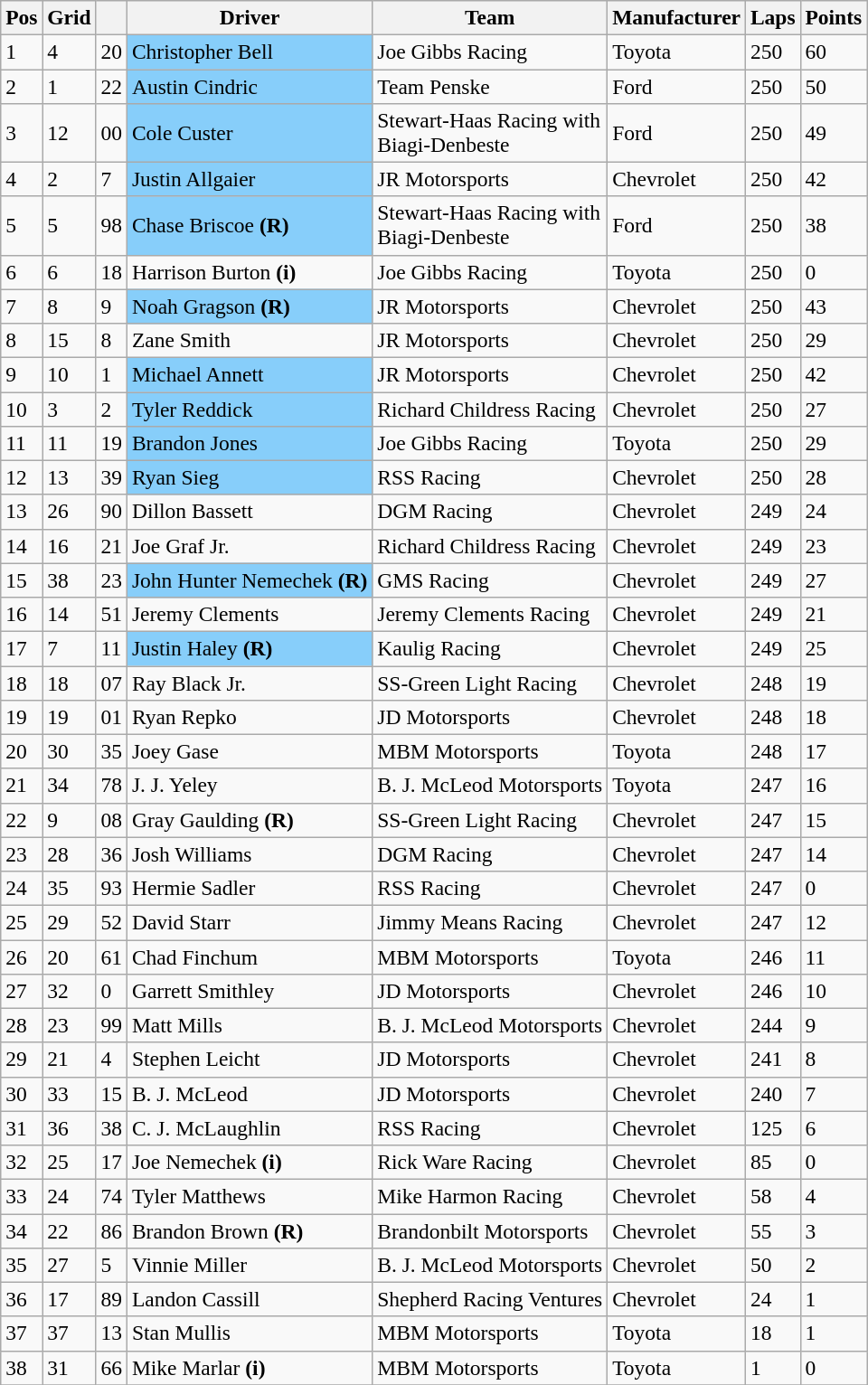<table class="wikitable" style="font-size:98%">
<tr>
<th>Pos</th>
<th>Grid</th>
<th></th>
<th>Driver</th>
<th>Team</th>
<th>Manufacturer</th>
<th>Laps</th>
<th>Points</th>
</tr>
<tr>
<td>1</td>
<td>4</td>
<td>20</td>
<td style="text-align:left;background:#87CEFA">Christopher Bell</td>
<td>Joe Gibbs Racing</td>
<td>Toyota</td>
<td>250</td>
<td>60</td>
</tr>
<tr>
<td>2</td>
<td>1</td>
<td>22</td>
<td style="text-align:left;background:#87CEFA">Austin Cindric</td>
<td>Team Penske</td>
<td>Ford</td>
<td>250</td>
<td>50</td>
</tr>
<tr>
<td>3</td>
<td>12</td>
<td>00</td>
<td style="text-align:left;background:#87CEFA">Cole Custer</td>
<td>Stewart-Haas Racing with<br>Biagi-Denbeste</td>
<td>Ford</td>
<td>250</td>
<td>49</td>
</tr>
<tr>
<td>4</td>
<td>2</td>
<td>7</td>
<td style="text-align:left;background:#87CEFA">Justin Allgaier</td>
<td>JR Motorsports</td>
<td>Chevrolet</td>
<td>250</td>
<td>42</td>
</tr>
<tr>
<td>5</td>
<td>5</td>
<td>98</td>
<td style="text-align:left;background:#87CEFA">Chase Briscoe <strong>(R)</strong></td>
<td>Stewart-Haas Racing with<br>Biagi-Denbeste</td>
<td>Ford</td>
<td>250</td>
<td>38</td>
</tr>
<tr>
<td>6</td>
<td>6</td>
<td>18</td>
<td>Harrison Burton <strong>(i)</strong></td>
<td>Joe Gibbs Racing</td>
<td>Toyota</td>
<td>250</td>
<td>0</td>
</tr>
<tr>
<td>7</td>
<td>8</td>
<td>9</td>
<td style="text-align:left;background:#87CEFA">Noah Gragson <strong>(R)</strong></td>
<td>JR Motorsports</td>
<td>Chevrolet</td>
<td>250</td>
<td>43</td>
</tr>
<tr>
<td>8</td>
<td>15</td>
<td>8</td>
<td>Zane Smith</td>
<td>JR Motorsports</td>
<td>Chevrolet</td>
<td>250</td>
<td>29</td>
</tr>
<tr>
<td>9</td>
<td>10</td>
<td>1</td>
<td style="text-align:left;background:#87CEFA">Michael Annett</td>
<td>JR Motorsports</td>
<td>Chevrolet</td>
<td>250</td>
<td>42</td>
</tr>
<tr>
<td>10</td>
<td>3</td>
<td>2</td>
<td style="text-align:left;background:#87CEFA">Tyler Reddick</td>
<td>Richard Childress Racing</td>
<td>Chevrolet</td>
<td>250</td>
<td>27</td>
</tr>
<tr>
<td>11</td>
<td>11</td>
<td>19</td>
<td style="text-align:left;background:#87CEFA">Brandon Jones</td>
<td>Joe Gibbs Racing</td>
<td>Toyota</td>
<td>250</td>
<td>29</td>
</tr>
<tr>
<td>12</td>
<td>13</td>
<td>39</td>
<td style="text-align:left;background:#87CEFA">Ryan Sieg</td>
<td>RSS Racing</td>
<td>Chevrolet</td>
<td>250</td>
<td>28</td>
</tr>
<tr>
<td>13</td>
<td>26</td>
<td>90</td>
<td>Dillon Bassett</td>
<td>DGM Racing</td>
<td>Chevrolet</td>
<td>249</td>
<td>24</td>
</tr>
<tr>
<td>14</td>
<td>16</td>
<td>21</td>
<td>Joe Graf Jr.</td>
<td>Richard Childress Racing</td>
<td>Chevrolet</td>
<td>249</td>
<td>23</td>
</tr>
<tr>
<td>15</td>
<td>38</td>
<td>23</td>
<td style="text-align:left;background:#87CEFA">John Hunter Nemechek <strong>(R)</strong></td>
<td>GMS Racing</td>
<td>Chevrolet</td>
<td>249</td>
<td>27</td>
</tr>
<tr>
<td>16</td>
<td>14</td>
<td>51</td>
<td>Jeremy Clements</td>
<td>Jeremy Clements Racing</td>
<td>Chevrolet</td>
<td>249</td>
<td>21</td>
</tr>
<tr>
<td>17</td>
<td>7</td>
<td>11</td>
<td style="text-align:left;background:#87CEFA">Justin Haley <strong>(R)</strong></td>
<td>Kaulig Racing</td>
<td>Chevrolet</td>
<td>249</td>
<td>25</td>
</tr>
<tr>
<td>18</td>
<td>18</td>
<td>07</td>
<td>Ray Black Jr.</td>
<td>SS-Green Light Racing</td>
<td>Chevrolet</td>
<td>248</td>
<td>19</td>
</tr>
<tr>
<td>19</td>
<td>19</td>
<td>01</td>
<td>Ryan Repko</td>
<td>JD Motorsports</td>
<td>Chevrolet</td>
<td>248</td>
<td>18</td>
</tr>
<tr>
<td>20</td>
<td>30</td>
<td>35</td>
<td>Joey Gase</td>
<td>MBM Motorsports</td>
<td>Toyota</td>
<td>248</td>
<td>17</td>
</tr>
<tr>
<td>21</td>
<td>34</td>
<td>78</td>
<td>J. J. Yeley</td>
<td>B. J. McLeod Motorsports</td>
<td>Toyota</td>
<td>247</td>
<td>16</td>
</tr>
<tr>
<td>22</td>
<td>9</td>
<td>08</td>
<td>Gray Gaulding <strong>(R)</strong></td>
<td>SS-Green Light Racing</td>
<td>Chevrolet</td>
<td>247</td>
<td>15</td>
</tr>
<tr>
<td>23</td>
<td>28</td>
<td>36</td>
<td>Josh Williams</td>
<td>DGM Racing</td>
<td>Chevrolet</td>
<td>247</td>
<td>14</td>
</tr>
<tr>
<td>24</td>
<td>35</td>
<td>93</td>
<td>Hermie Sadler</td>
<td>RSS Racing</td>
<td>Chevrolet</td>
<td>247</td>
<td>0</td>
</tr>
<tr>
<td>25</td>
<td>29</td>
<td>52</td>
<td>David Starr</td>
<td>Jimmy Means Racing</td>
<td>Chevrolet</td>
<td>247</td>
<td>12</td>
</tr>
<tr>
<td>26</td>
<td>20</td>
<td>61</td>
<td>Chad Finchum</td>
<td>MBM Motorsports</td>
<td>Toyota</td>
<td>246</td>
<td>11</td>
</tr>
<tr>
<td>27</td>
<td>32</td>
<td>0</td>
<td>Garrett Smithley</td>
<td>JD Motorsports</td>
<td>Chevrolet</td>
<td>246</td>
<td>10</td>
</tr>
<tr>
<td>28</td>
<td>23</td>
<td>99</td>
<td>Matt Mills</td>
<td>B. J. McLeod Motorsports</td>
<td>Chevrolet</td>
<td>244</td>
<td>9</td>
</tr>
<tr>
<td>29</td>
<td>21</td>
<td>4</td>
<td>Stephen Leicht</td>
<td>JD Motorsports</td>
<td>Chevrolet</td>
<td>241</td>
<td>8</td>
</tr>
<tr>
<td>30</td>
<td>33</td>
<td>15</td>
<td>B. J. McLeod</td>
<td>JD Motorsports</td>
<td>Chevrolet</td>
<td>240</td>
<td>7</td>
</tr>
<tr>
<td>31</td>
<td>36</td>
<td>38</td>
<td>C. J. McLaughlin</td>
<td>RSS Racing</td>
<td>Chevrolet</td>
<td>125</td>
<td>6</td>
</tr>
<tr>
<td>32</td>
<td>25</td>
<td>17</td>
<td>Joe Nemechek <strong>(i)</strong></td>
<td>Rick Ware Racing</td>
<td>Chevrolet</td>
<td>85</td>
<td>0</td>
</tr>
<tr>
<td>33</td>
<td>24</td>
<td>74</td>
<td>Tyler Matthews</td>
<td>Mike Harmon Racing</td>
<td>Chevrolet</td>
<td>58</td>
<td>4</td>
</tr>
<tr>
<td>34</td>
<td>22</td>
<td>86</td>
<td>Brandon Brown <strong>(R)</strong></td>
<td>Brandonbilt Motorsports</td>
<td>Chevrolet</td>
<td>55</td>
<td>3</td>
</tr>
<tr>
<td>35</td>
<td>27</td>
<td>5</td>
<td>Vinnie Miller</td>
<td>B. J. McLeod Motorsports</td>
<td>Chevrolet</td>
<td>50</td>
<td>2</td>
</tr>
<tr>
<td>36</td>
<td>17</td>
<td>89</td>
<td>Landon Cassill</td>
<td>Shepherd Racing Ventures</td>
<td>Chevrolet</td>
<td>24</td>
<td>1</td>
</tr>
<tr>
<td>37</td>
<td>37</td>
<td>13</td>
<td>Stan Mullis</td>
<td>MBM Motorsports</td>
<td>Toyota</td>
<td>18</td>
<td>1</td>
</tr>
<tr>
<td>38</td>
<td>31</td>
<td>66</td>
<td>Mike Marlar <strong>(i)</strong></td>
<td>MBM Motorsports</td>
<td>Toyota</td>
<td>1</td>
<td>0</td>
</tr>
<tr>
</tr>
</table>
